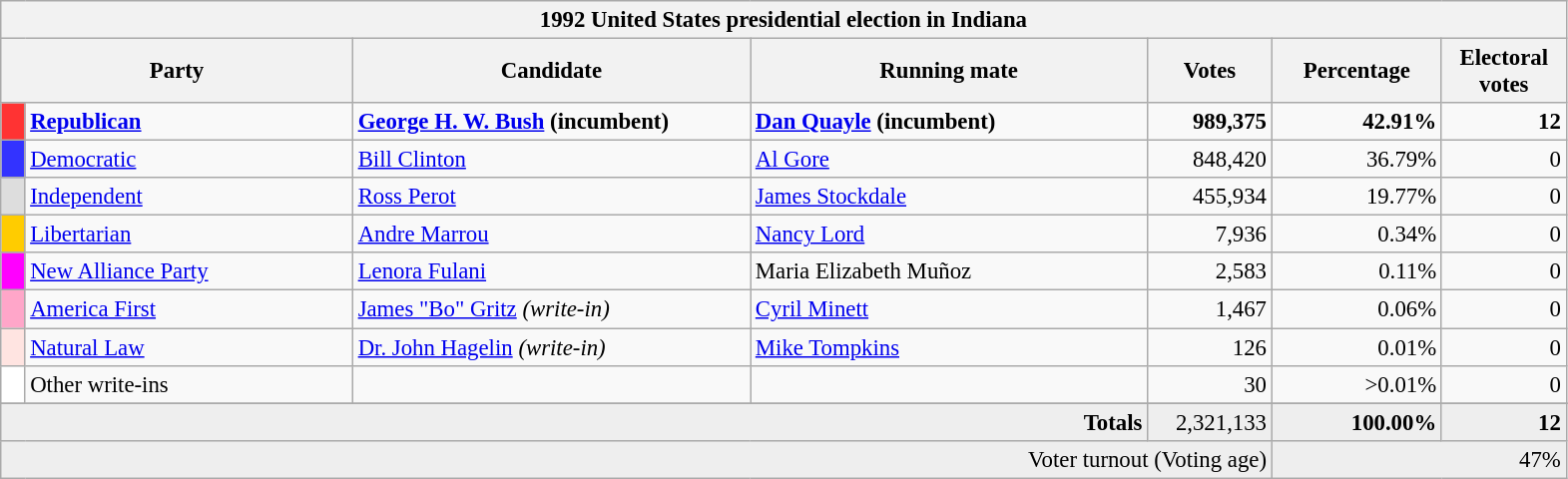<table class="wikitable" style="font-size: 95%;">
<tr>
<th colspan="7">1992 United States presidential election in Indiana</th>
</tr>
<tr>
<th colspan="2" style="width: 15em">Party</th>
<th style="width: 17em">Candidate</th>
<th style="width: 17em">Running mate</th>
<th style="width: 5em">Votes</th>
<th style="width: 7em">Percentage</th>
<th style="width: 5em">Electoral votes</th>
</tr>
<tr>
<th style="background-color:#FF3333; width: 3px"></th>
<td style="width: 130px"><strong><a href='#'>Republican</a></strong></td>
<td><strong><a href='#'>George H. W. Bush</a></strong> <strong>(incumbent)</strong></td>
<td><strong><a href='#'>Dan Quayle</a></strong> <strong>(incumbent)</strong></td>
<td align="right"><strong>989,375</strong></td>
<td align="right"><strong>42.91%</strong></td>
<td align="right"><strong>12</strong></td>
</tr>
<tr>
<th style="background-color:#3333FF; width: 3px"></th>
<td style="width: 130px"><a href='#'>Democratic</a></td>
<td><a href='#'>Bill Clinton</a></td>
<td><a href='#'>Al Gore</a></td>
<td align="right">848,420</td>
<td align="right">36.79%</td>
<td align="right">0</td>
</tr>
<tr>
<th style="background-color:#DDDDDD; width: 3px"></th>
<td style="width: 130px"><a href='#'>Independent</a></td>
<td><a href='#'>Ross Perot</a></td>
<td><a href='#'>James Stockdale</a></td>
<td align="right">455,934</td>
<td align="right">19.77%</td>
<td align="right">0</td>
</tr>
<tr>
<th style="background-color:#FFCC00; width: 3px"></th>
<td style="width: 130px"><a href='#'>Libertarian</a></td>
<td><a href='#'>Andre Marrou</a></td>
<td><a href='#'>Nancy Lord</a></td>
<td align="right">7,936</td>
<td align="right">0.34%</td>
<td align="right">0</td>
</tr>
<tr>
<th style="background-color:#FF00FF; width: 3px"></th>
<td style="width: 130px"><a href='#'>New Alliance Party</a></td>
<td><a href='#'>Lenora Fulani</a></td>
<td>Maria Elizabeth Muñoz</td>
<td align="right">2,583</td>
<td align="right">0.11%</td>
<td align="right">0</td>
</tr>
<tr>
<th style="background-color:#FFA6C9; width: 3px"></th>
<td style="width: 130px"><a href='#'>America First</a></td>
<td><a href='#'>James "Bo" Gritz</a> <em>(write-in)</em></td>
<td><a href='#'>Cyril Minett</a></td>
<td align="right">1,467</td>
<td align="right">0.06%</td>
<td align="right">0</td>
</tr>
<tr>
<th style="background-color:#ffe4e1; width: 3px"></th>
<td style="width: 130px"><a href='#'>Natural Law</a></td>
<td><a href='#'>Dr. John Hagelin</a> <em>(write-in)</em></td>
<td><a href='#'>Mike Tompkins</a></td>
<td align="right">126</td>
<td align="right">0.01%</td>
<td align="right">0</td>
</tr>
<tr>
<th style="background-color:#FFFFFF; width: 3px"></th>
<td style="width: 130px">Other write-ins</td>
<td></td>
<td></td>
<td align="right">30</td>
<td align="right">>0.01%</td>
<td align="right">0</td>
</tr>
<tr>
</tr>
<tr bgcolor="#EEEEEE">
<td colspan="4" align="right"><strong>Totals</strong></td>
<td align="right">2,321,133</td>
<td align="right"><strong>100.00%</strong></td>
<td align="right"><strong>12</strong></td>
</tr>
<tr bgcolor="#EEEEEE">
<td colspan="5" align="right">Voter turnout (Voting age)</td>
<td colspan="2" align="right">47%</td>
</tr>
</table>
